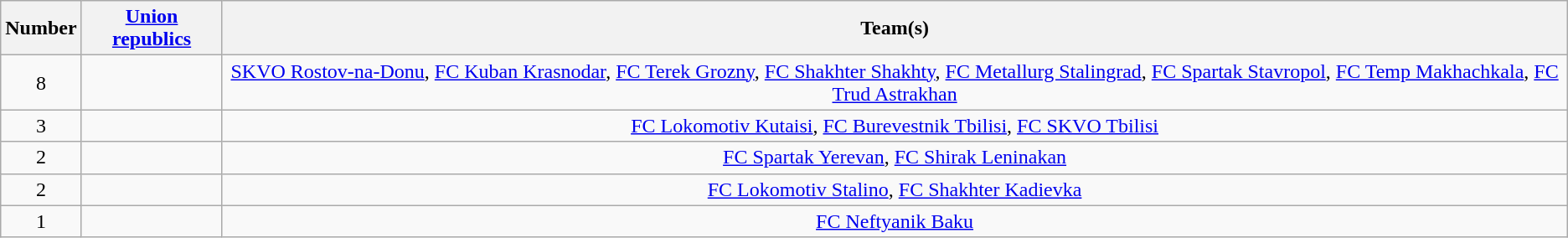<table class="wikitable" style="text-align:center">
<tr>
<th>Number</th>
<th><a href='#'>Union republics</a></th>
<th>Team(s)</th>
</tr>
<tr>
<td rowspan="1">8</td>
<td align="left"></td>
<td><a href='#'>SKVO Rostov-na-Donu</a>, <a href='#'>FC Kuban Krasnodar</a>, <a href='#'>FC Terek Grozny</a>, <a href='#'>FC Shakhter Shakhty</a>, <a href='#'>FC Metallurg Stalingrad</a>, <a href='#'>FC Spartak Stavropol</a>, <a href='#'>FC Temp Makhachkala</a>, <a href='#'>FC Trud Astrakhan</a></td>
</tr>
<tr>
<td rowspan="1">3</td>
<td align="left"></td>
<td><a href='#'>FC Lokomotiv Kutaisi</a>, <a href='#'>FC Burevestnik Tbilisi</a>, <a href='#'>FC SKVO Tbilisi</a></td>
</tr>
<tr>
<td rowspan="1">2</td>
<td align="left"></td>
<td><a href='#'>FC Spartak Yerevan</a>, <a href='#'>FC Shirak Leninakan</a></td>
</tr>
<tr>
<td rowspan="1">2</td>
<td align="left"></td>
<td><a href='#'>FC Lokomotiv Stalino</a>, <a href='#'>FC Shakhter Kadievka</a></td>
</tr>
<tr>
<td rowspan="1">1</td>
<td align="left"></td>
<td><a href='#'>FC Neftyanik Baku</a></td>
</tr>
</table>
